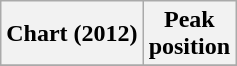<table class="wikitable plainrowheaders" style="text-align:center">
<tr>
<th scope="col">Chart (2012)</th>
<th scope="col">Peak<br>position</th>
</tr>
<tr>
</tr>
</table>
